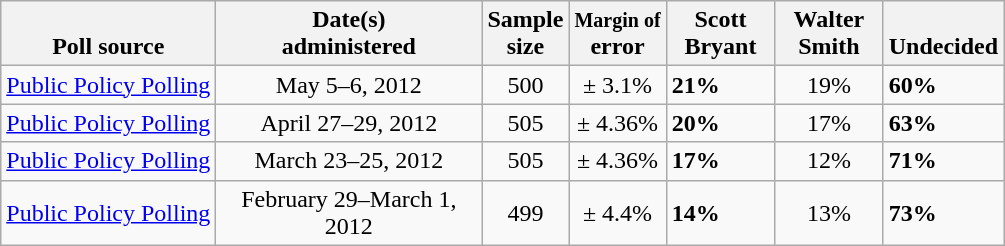<table class="wikitable">
<tr valign= bottom>
<th>Poll source</th>
<th style="width:170px;">Date(s)<br>administered</th>
<th class=small>Sample<br>size</th>
<th><small>Margin of</small><br>error</th>
<th style="width:65px;">Scott<br>Bryant</th>
<th style="width:65px;">Walter<br>Smith</th>
<th style="width:65px;">Undecided</th>
</tr>
<tr>
<td><a href='#'>Public Policy Polling</a></td>
<td align=center>May 5–6, 2012</td>
<td align=center>500</td>
<td align=center>± 3.1%</td>
<td><strong>21%</strong></td>
<td align=center>19%</td>
<td><strong>60%</strong></td>
</tr>
<tr>
<td><a href='#'>Public Policy Polling</a></td>
<td align=center>April 27–29, 2012</td>
<td align=center>505</td>
<td align=center>± 4.36%</td>
<td><strong>20%</strong></td>
<td align=center>17%</td>
<td><strong>63%</strong></td>
</tr>
<tr>
<td><a href='#'>Public Policy Polling</a></td>
<td align=center>March 23–25, 2012</td>
<td align=center>505</td>
<td align=center>± 4.36%</td>
<td><strong>17%</strong></td>
<td align=center>12%</td>
<td><strong>71%</strong></td>
</tr>
<tr>
<td><a href='#'>Public Policy Polling</a></td>
<td align=center>February 29–March 1, 2012</td>
<td align=center>499</td>
<td align=center>± 4.4%</td>
<td><strong>14%</strong></td>
<td align=center>13%</td>
<td><strong>73%</strong></td>
</tr>
</table>
